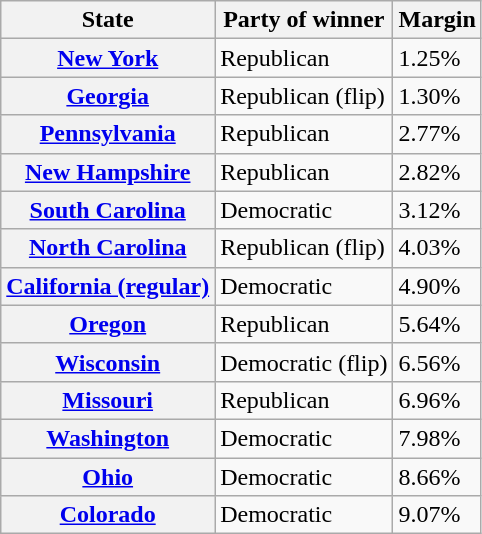<table class="wikitable sortable">
<tr>
<th>State</th>
<th>Party of winner</th>
<th>Margin</th>
</tr>
<tr>
<th><a href='#'>New York</a></th>
<td data-sort-value=1 >Republican</td>
<td>1.25%</td>
</tr>
<tr>
<th><a href='#'>Georgia</a></th>
<td data-sort-value=.5 >Republican (flip)</td>
<td>1.30%</td>
</tr>
<tr>
<th><a href='#'>Pennsylvania</a></th>
<td data-sort-value=1 >Republican</td>
<td>2.77%</td>
</tr>
<tr>
<th><a href='#'>New Hampshire</a></th>
<td data-sort-value=1 >Republican</td>
<td>2.82%</td>
</tr>
<tr>
<th><a href='#'>South Carolina</a></th>
<td data-sort-value=-1 >Democratic</td>
<td>3.12%</td>
</tr>
<tr>
<th><a href='#'>North Carolina</a></th>
<td data-sort-value=.5 >Republican (flip)</td>
<td>4.03%</td>
</tr>
<tr>
<th><a href='#'>California (regular)</a></th>
<td data-sort-value=-1 >Democratic</td>
<td>4.90%</td>
</tr>
<tr>
<th><a href='#'>Oregon</a></th>
<td data-sort-value=1 >Republican</td>
<td>5.64%</td>
</tr>
<tr>
<th><a href='#'>Wisconsin</a></th>
<td data-sort-value=-0.5 >Democratic (flip)</td>
<td>6.56%</td>
</tr>
<tr>
<th><a href='#'>Missouri</a></th>
<td data-sort-value=1 >Republican</td>
<td>6.96%</td>
</tr>
<tr>
<th><a href='#'>Washington</a></th>
<td data-sort-value=-1 >Democratic</td>
<td>7.98%</td>
</tr>
<tr>
<th><a href='#'>Ohio</a></th>
<td data-sort-value=-1 >Democratic</td>
<td>8.66%</td>
</tr>
<tr>
<th><a href='#'>Colorado</a></th>
<td data-sort-value=-0.5 >Democratic</td>
<td>9.07%</td>
</tr>
</table>
